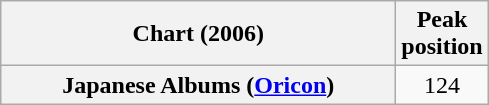<table class="wikitable sortable plainrowheaders" style="text-align:center">
<tr>
<th scope="col" style="width:16em">Chart (2006)</th>
<th scope="col">Peak<br>position</th>
</tr>
<tr>
<th scope="row">Japanese Albums (<a href='#'>Oricon</a>)</th>
<td>124</td>
</tr>
</table>
